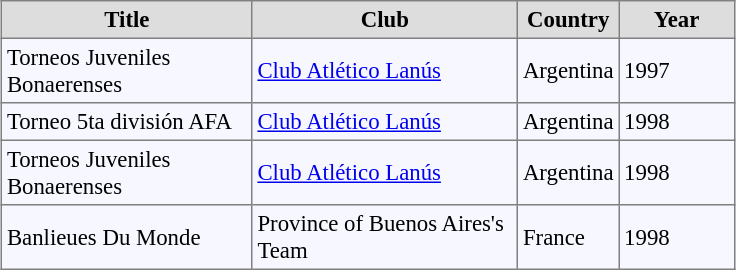<table align="center" bgcolor="#f7f8ff" cellpadding="3" cellspacing="0" border="1" style="font-size: 95%; border: gray solid 1px; border-collapse: collapse;">
<tr align=center bgcolor=#DDDDDD style="color:black;">
<th width="160">Title</th>
<th width="170">Club</th>
<th width="50">Country</th>
<th width="70">Year</th>
</tr>
<tr align=left>
<td>Torneos Juveniles Bonaerenses</td>
<td><a href='#'>Club Atlético Lanús</a></td>
<td>Argentina</td>
<td>1997</td>
</tr>
<tr align=left>
<td>Torneo 5ta división AFA</td>
<td><a href='#'>Club Atlético Lanús</a></td>
<td>Argentina</td>
<td>1998</td>
</tr>
<tr align=left>
<td>Torneos Juveniles Bonaerenses</td>
<td><a href='#'>Club Atlético Lanús</a></td>
<td>Argentina</td>
<td>1998</td>
</tr>
<tr align=left>
<td>Banlieues Du Monde</td>
<td>Province of Buenos Aires's Team</td>
<td>France</td>
<td>1998</td>
</tr>
</table>
